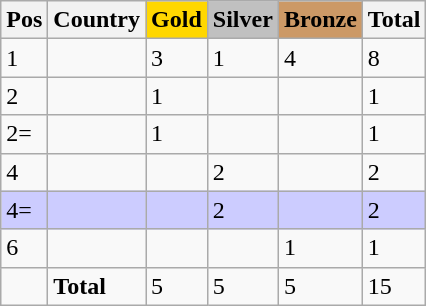<table class="wikitable">
<tr>
<th>Pos</th>
<th>Country</th>
<th style="background-color:gold;">Gold</th>
<th style="background-color:silver;">Silver</th>
<th style="background-color:#CC9966;">Bronze</th>
<th>Total</th>
</tr>
<tr>
<td>1</td>
<td></td>
<td>3</td>
<td>1</td>
<td>4</td>
<td>8</td>
</tr>
<tr>
<td>2</td>
<td></td>
<td>1</td>
<td></td>
<td></td>
<td>1</td>
</tr>
<tr>
<td>2=</td>
<td></td>
<td>1</td>
<td></td>
<td></td>
<td>1</td>
</tr>
<tr>
<td>4</td>
<td></td>
<td></td>
<td>2</td>
<td></td>
<td>2</td>
</tr>
<tr style="background:#ccccff">
<td>4=</td>
<td></td>
<td></td>
<td>2</td>
<td></td>
<td>2</td>
</tr>
<tr>
<td>6</td>
<td></td>
<td></td>
<td></td>
<td>1</td>
<td>1</td>
</tr>
<tr>
<td></td>
<td><strong>Total</strong></td>
<td>5</td>
<td>5</td>
<td>5</td>
<td>15</td>
</tr>
</table>
